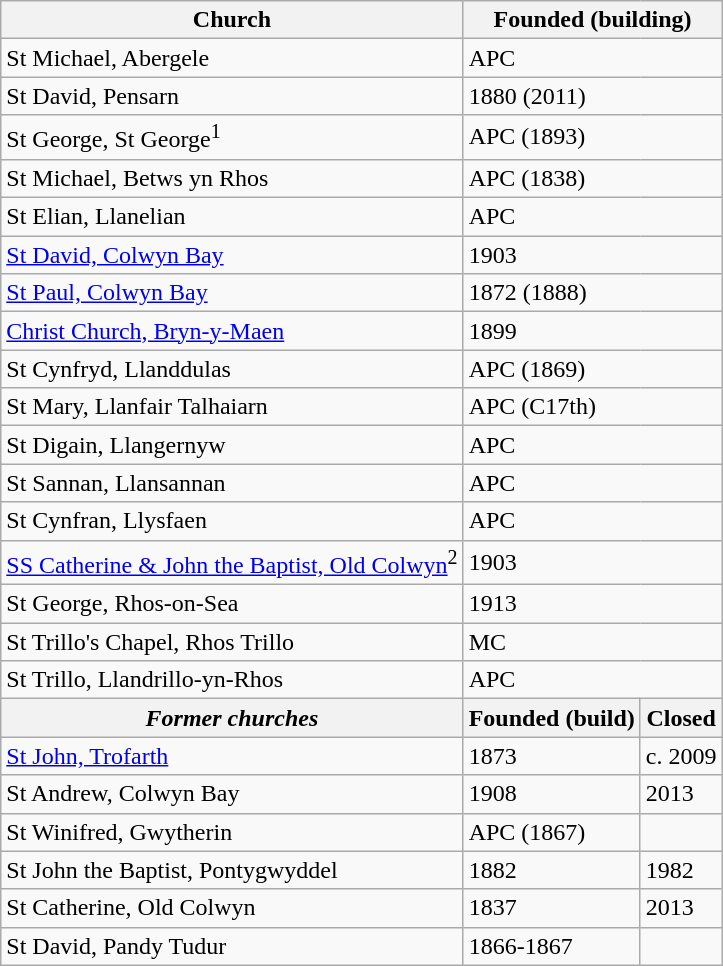<table class="wikitable">
<tr>
<th>Church</th>
<th colspan="2">Founded (building)</th>
</tr>
<tr>
<td>St Michael, Abergele</td>
<td colspan="2">APC</td>
</tr>
<tr>
<td>St David, Pensarn</td>
<td colspan="2">1880 (2011)</td>
</tr>
<tr>
<td>St George, St George<sup>1</sup></td>
<td colspan="2">APC (1893)</td>
</tr>
<tr>
<td>St Michael, Betws yn Rhos</td>
<td colspan="2">APC (1838)</td>
</tr>
<tr>
<td>St Elian, Llanelian</td>
<td colspan="2">APC</td>
</tr>
<tr>
<td><a href='#'>St David, Colwyn Bay</a></td>
<td colspan="2">1903</td>
</tr>
<tr>
<td><a href='#'>St Paul, Colwyn Bay</a></td>
<td colspan="2">1872 (1888)</td>
</tr>
<tr>
<td><a href='#'>Christ Church, Bryn-y-Maen</a></td>
<td colspan="2">1899</td>
</tr>
<tr>
<td>St Cynfryd, Llanddulas</td>
<td colspan="2">APC (1869)</td>
</tr>
<tr>
<td>St Mary, Llanfair Talhaiarn</td>
<td colspan="2">APC (C17th)</td>
</tr>
<tr>
<td>St Digain, Llangernyw</td>
<td colspan="2">APC</td>
</tr>
<tr>
<td>St Sannan, Llansannan</td>
<td colspan="2">APC</td>
</tr>
<tr>
<td>St Cynfran, Llysfaen</td>
<td colspan="2">APC</td>
</tr>
<tr>
<td><a href='#'>SS Catherine & John the Baptist, Old Colwyn</a><sup>2</sup></td>
<td colspan="2">1903</td>
</tr>
<tr>
<td>St George, Rhos-on-Sea</td>
<td colspan="2">1913</td>
</tr>
<tr>
<td>St Trillo's Chapel, Rhos Trillo</td>
<td colspan="2">MC</td>
</tr>
<tr>
<td>St Trillo, Llandrillo-yn-Rhos</td>
<td colspan="2">APC</td>
</tr>
<tr>
<th><em>Former churches</em></th>
<th>Founded (build)</th>
<th>Closed</th>
</tr>
<tr>
<td><a href='#'>St John, Trofarth</a></td>
<td>1873</td>
<td>c. 2009</td>
</tr>
<tr>
<td>St Andrew, Colwyn Bay</td>
<td>1908</td>
<td>2013</td>
</tr>
<tr>
<td>St Winifred, Gwytherin</td>
<td>APC (1867)</td>
<td></td>
</tr>
<tr>
<td>St John the Baptist, Pontygwyddel</td>
<td>1882</td>
<td>1982</td>
</tr>
<tr>
<td>St Catherine, Old Colwyn</td>
<td>1837</td>
<td>2013</td>
</tr>
<tr>
<td>St David, Pandy Tudur</td>
<td>1866-1867</td>
<td></td>
</tr>
</table>
